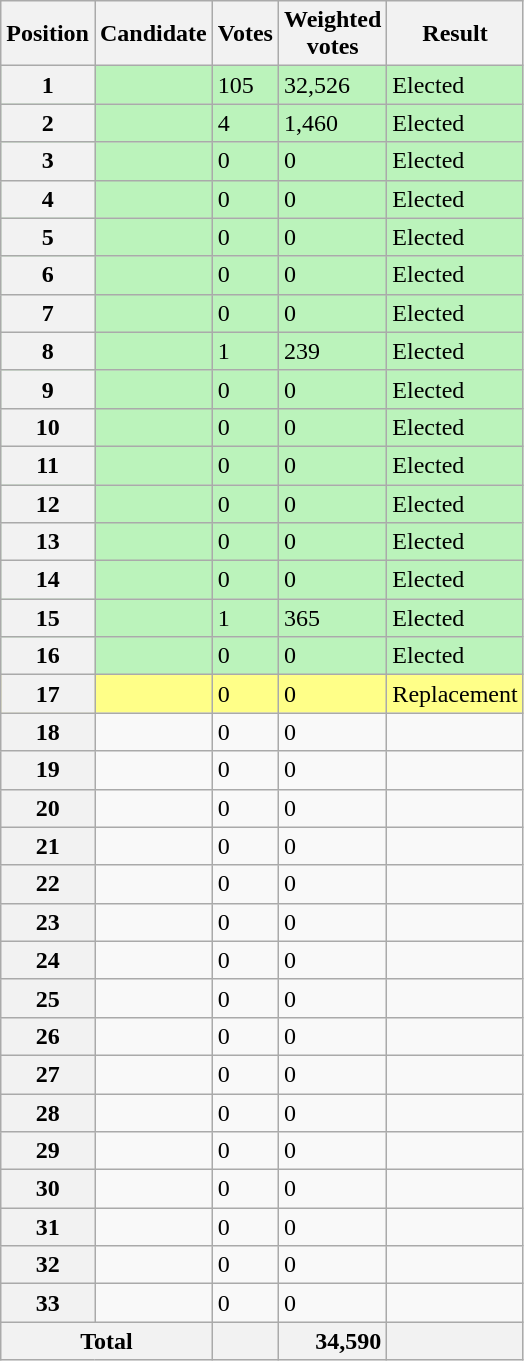<table class="wikitable sortable col3right col4right">
<tr>
<th scope="col">Position</th>
<th scope="col">Candidate</th>
<th scope="col">Votes</th>
<th scope="col">Weighted<br>votes</th>
<th scope="col">Result</th>
</tr>
<tr bgcolor=bbf3bb>
<th scope="row">1</th>
<td></td>
<td>105</td>
<td>32,526</td>
<td>Elected</td>
</tr>
<tr bgcolor=bbf3bb>
<th scope="row">2</th>
<td></td>
<td>4</td>
<td>1,460</td>
<td>Elected</td>
</tr>
<tr bgcolor=bbf3bb>
<th scope="row">3</th>
<td></td>
<td>0</td>
<td>0</td>
<td>Elected</td>
</tr>
<tr bgcolor=bbf3bb>
<th scope="row">4</th>
<td></td>
<td>0</td>
<td>0</td>
<td>Elected</td>
</tr>
<tr bgcolor=bbf3bb>
<th scope="row">5</th>
<td></td>
<td>0</td>
<td>0</td>
<td>Elected</td>
</tr>
<tr bgcolor=bbf3bb>
<th scope="row">6</th>
<td></td>
<td>0</td>
<td>0</td>
<td>Elected</td>
</tr>
<tr bgcolor=bbf3bb>
<th scope="row">7</th>
<td></td>
<td>0</td>
<td>0</td>
<td>Elected</td>
</tr>
<tr bgcolor=bbf3bb>
<th scope="row">8</th>
<td></td>
<td>1</td>
<td>239</td>
<td>Elected</td>
</tr>
<tr bgcolor=bbf3bb>
<th scope="row">9</th>
<td></td>
<td>0</td>
<td>0</td>
<td>Elected</td>
</tr>
<tr bgcolor=bbf3bb>
<th scope="row">10</th>
<td></td>
<td>0</td>
<td>0</td>
<td>Elected</td>
</tr>
<tr bgcolor=bbf3bb>
<th scope="row">11</th>
<td></td>
<td>0</td>
<td>0</td>
<td>Elected</td>
</tr>
<tr bgcolor=bbf3bb>
<th scope="row">12</th>
<td></td>
<td>0</td>
<td>0</td>
<td>Elected</td>
</tr>
<tr bgcolor=bbf3bb>
<th scope="row">13</th>
<td></td>
<td>0</td>
<td>0</td>
<td>Elected</td>
</tr>
<tr bgcolor=bbf3bb>
<th scope="row">14</th>
<td></td>
<td>0</td>
<td>0</td>
<td>Elected</td>
</tr>
<tr bgcolor=bbf3bb>
<th scope="row">15</th>
<td></td>
<td>1</td>
<td>365</td>
<td>Elected</td>
</tr>
<tr bgcolor=bbf3bb>
<th scope="row">16</th>
<td></td>
<td>0</td>
<td>0</td>
<td>Elected</td>
</tr>
<tr bgcolor=#FF8>
<th scope="row">17</th>
<td></td>
<td>0</td>
<td>0</td>
<td>Replacement</td>
</tr>
<tr>
<th scope="row">18</th>
<td></td>
<td>0</td>
<td>0</td>
<td></td>
</tr>
<tr>
<th scope="row">19</th>
<td></td>
<td>0</td>
<td>0</td>
<td></td>
</tr>
<tr>
<th scope="row">20</th>
<td></td>
<td>0</td>
<td>0</td>
<td></td>
</tr>
<tr>
<th scope="row">21</th>
<td></td>
<td>0</td>
<td>0</td>
<td></td>
</tr>
<tr>
<th scope="row">22</th>
<td></td>
<td>0</td>
<td>0</td>
<td></td>
</tr>
<tr>
<th scope="row">23</th>
<td></td>
<td>0</td>
<td>0</td>
<td></td>
</tr>
<tr>
<th scope="row">24</th>
<td></td>
<td>0</td>
<td>0</td>
<td></td>
</tr>
<tr>
<th scope="row">25</th>
<td></td>
<td>0</td>
<td>0</td>
<td></td>
</tr>
<tr>
<th scope="row">26</th>
<td></td>
<td>0</td>
<td>0</td>
<td></td>
</tr>
<tr>
<th scope="row">27</th>
<td></td>
<td>0</td>
<td>0</td>
<td></td>
</tr>
<tr>
<th scope="row">28</th>
<td></td>
<td>0</td>
<td>0</td>
<td></td>
</tr>
<tr>
<th scope="row">29</th>
<td></td>
<td>0</td>
<td>0</td>
<td></td>
</tr>
<tr>
<th scope="row">30</th>
<td></td>
<td>0</td>
<td>0</td>
<td></td>
</tr>
<tr>
<th scope="row">31</th>
<td></td>
<td>0</td>
<td>0</td>
<td></td>
</tr>
<tr>
<th scope="row">32</th>
<td></td>
<td>0</td>
<td>0</td>
<td></td>
</tr>
<tr>
<th scope="row">33</th>
<td></td>
<td>0</td>
<td>0</td>
<td></td>
</tr>
<tr class="sortbottom">
<th scope="row" colspan="2">Total</th>
<th style="text-align:right"></th>
<th style="text-align:right">34,590</th>
<th></th>
</tr>
</table>
